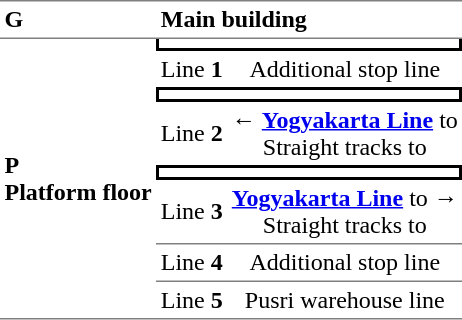<table cellspacing="0" cellpadding="3">
<tr>
<td style="border-top:solid 1px gray;border-bottom:solid 1px gray;"><strong>G</strong></td>
<td colspan="2" style="border-top:solid 1px gray;border-bottom:solid 1px gray;"><strong>Main building</strong></td>
</tr>
<tr>
<td rowspan="8" style="border-bottom:solid 1px gray;"><strong>P</strong><br><strong>Platform floor</strong></td>
<td colspan="2" style="border-bottom:solid 2px black;border-left:solid 2px black;border-right:solid 2px black;text-align:center"></td>
</tr>
<tr>
<td>Line <strong>1</strong></td>
<td style="text-align:center">Additional stop line</td>
</tr>
<tr>
<td colspan="2" style="border-top:solid 2px black;border-bottom:solid 2px black;border-left:solid 2px black;border-right:solid 2px black;text-align:center"></td>
</tr>
<tr>
<td>Line <strong>2</strong></td>
<td style="text-align:center">←   <strong><a href='#'>Yogyakarta Line</a></strong> to <br>Straight tracks to </td>
</tr>
<tr>
<td colspan="2" style="border-top:solid 2px black;border-bottom:solid 2px black;border-left:solid 2px black;border-right:solid 2px black;text-align:center"></td>
</tr>
<tr>
<td>Line <strong>3</strong></td>
<td style="text-align:center"> <strong><a href='#'>Yogyakarta Line</a></strong> to   →<br>Straight tracks to </td>
</tr>
<tr>
<td style="border-bottom:solid 1px gray;border-top:solid 1px gray;">Line <strong>4</strong></td>
<td style="border-top:solid 1px gray;border-bottom:solid 1px gray;text-align:center">Additional stop line</td>
</tr>
<tr>
<td style="border-bottom:solid 1px gray;">Line <strong>5</strong></td>
<td style="border-bottom:solid 1px gray;text-align:center">Pusri warehouse line</td>
</tr>
<tr>
</tr>
</table>
